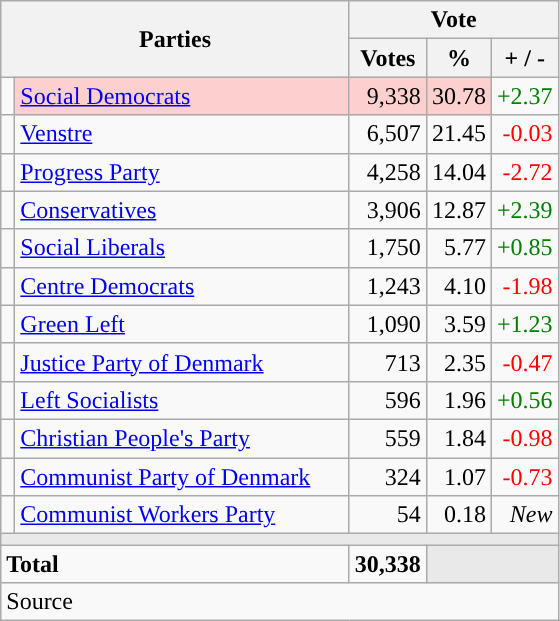<table class="wikitable" style="text-align:right;">
<tr>
<th style="text-align:centre;" rowspan="2" colspan="2" width="225">Parties</th>
<th colspan="3">Vote</th>
</tr>
<tr>
<th width="15">Votes</th>
<th width="15">%</th>
<th width="15">+ / -</th>
</tr>
<tr>
<td width="2" style="color:inherit;background:"></td>
<td bgcolor=#fbd0ce  align="left"><a href='#'>Social Democrats</a></td>
<td bgcolor=#fbd0ce>9,338</td>
<td bgcolor=#fbd0ce>30.78</td>
<td style=color:green;>+2.37</td>
</tr>
<tr>
<td width="2" style="color:inherit;background:"></td>
<td align="left"><a href='#'>Venstre</a></td>
<td>6,507</td>
<td>21.45</td>
<td style=color:red;>-0.03</td>
</tr>
<tr>
<td width="2" style="color:inherit;background:"></td>
<td align="left"><a href='#'>Progress Party</a></td>
<td>4,258</td>
<td>14.04</td>
<td style=color:red;>-2.72</td>
</tr>
<tr>
<td width="2" style="color:inherit;background:"></td>
<td align="left"><a href='#'>Conservatives</a></td>
<td>3,906</td>
<td>12.87</td>
<td style=color:green;>+2.39</td>
</tr>
<tr>
<td width="2" style="color:inherit;background:"></td>
<td align="left"><a href='#'>Social Liberals</a></td>
<td>1,750</td>
<td>5.77</td>
<td style=color:green;>+0.85</td>
</tr>
<tr>
<td width="2" style="color:inherit;background:"></td>
<td align="left"><a href='#'>Centre Democrats</a></td>
<td>1,243</td>
<td>4.10</td>
<td style=color:red;>-1.98</td>
</tr>
<tr>
<td width="2" style="color:inherit;background:"></td>
<td align="left"><a href='#'>Green Left</a></td>
<td>1,090</td>
<td>3.59</td>
<td style=color:green;>+1.23</td>
</tr>
<tr>
<td width="2" style="color:inherit;background:"></td>
<td align="left"><a href='#'>Justice Party of Denmark</a></td>
<td>713</td>
<td>2.35</td>
<td style=color:red;>-0.47</td>
</tr>
<tr>
<td width="2" style="color:inherit;background:"></td>
<td align="left"><a href='#'>Left Socialists</a></td>
<td>596</td>
<td>1.96</td>
<td style=color:green;>+0.56</td>
</tr>
<tr>
<td width="2" style="color:inherit;background:"></td>
<td align="left"><a href='#'>Christian People's Party</a></td>
<td>559</td>
<td>1.84</td>
<td style=color:red;>-0.98</td>
</tr>
<tr>
<td width="2" style="color:inherit;background:"></td>
<td align="left"><a href='#'>Communist Party of Denmark</a></td>
<td>324</td>
<td>1.07</td>
<td style=color:red;>-0.73</td>
</tr>
<tr>
<td width="2" style="color:inherit;background:"></td>
<td align="left"><a href='#'>Communist Workers Party</a></td>
<td>54</td>
<td>0.18</td>
<td><em>New</em></td>
</tr>
<tr>
<td colspan="7" bgcolor="#E9E9E9"></td>
</tr>
<tr>
<td align="left" colspan="2"><strong>Total</strong></td>
<td><strong>30,338</strong></td>
<td bgcolor="#E9E9E9" colspan="2"></td>
</tr>
<tr>
<td align="left" colspan="6">Source</td>
</tr>
</table>
